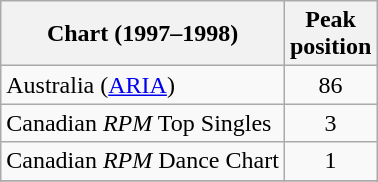<table class="wikitable sortable">
<tr>
<th>Chart (1997–1998)</th>
<th>Peak<br>position</th>
</tr>
<tr>
<td>Australia (<a href='#'>ARIA</a>)</td>
<td align="center">86</td>
</tr>
<tr>
<td>Canadian <em>RPM</em> Top Singles</td>
<td align="center">3</td>
</tr>
<tr>
<td>Canadian <em>RPM</em> Dance Chart</td>
<td align="center">1</td>
</tr>
<tr>
</tr>
<tr>
</tr>
<tr>
</tr>
<tr>
</tr>
<tr>
</tr>
<tr>
</tr>
<tr>
</tr>
<tr>
</tr>
<tr>
</tr>
<tr>
</tr>
<tr>
</tr>
</table>
